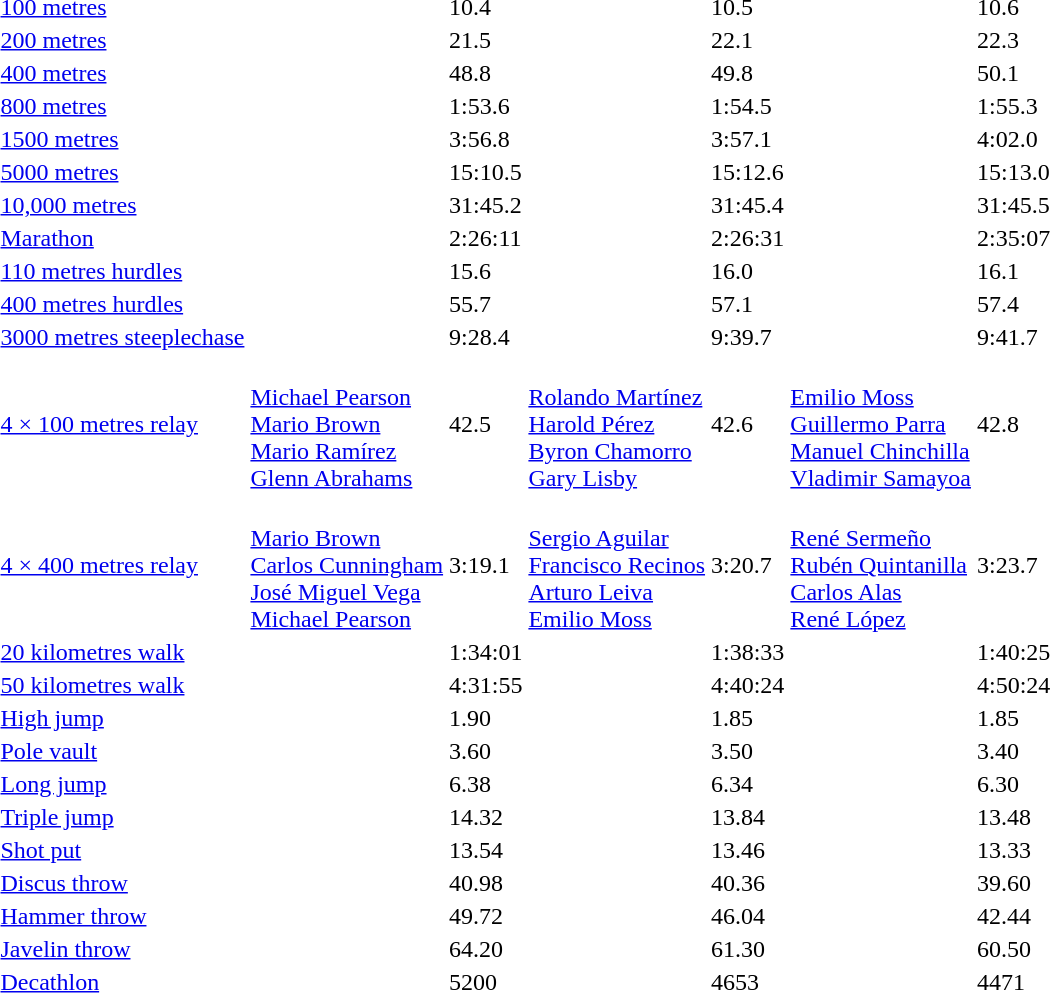<table>
<tr>
<td><a href='#'>100 metres</a></td>
<td align=left></td>
<td>10.4</td>
<td align=left></td>
<td>10.5</td>
<td align=left></td>
<td>10.6</td>
</tr>
<tr>
<td><a href='#'>200 metres</a></td>
<td align=left></td>
<td>21.5</td>
<td align=left></td>
<td>22.1</td>
<td align=left></td>
<td>22.3</td>
</tr>
<tr>
<td><a href='#'>400 metres</a></td>
<td align=left></td>
<td>48.8</td>
<td align=left></td>
<td>49.8</td>
<td align=left></td>
<td>50.1</td>
</tr>
<tr>
<td><a href='#'>800 metres</a></td>
<td align=left></td>
<td>1:53.6 </td>
<td align=left></td>
<td>1:54.5</td>
<td align=left></td>
<td>1:55.3</td>
</tr>
<tr>
<td><a href='#'>1500 metres</a></td>
<td align=left></td>
<td>3:56.8</td>
<td align=left></td>
<td>3:57.1</td>
<td align=left></td>
<td>4:02.0</td>
</tr>
<tr>
<td><a href='#'>5000 metres</a></td>
<td align=left></td>
<td>15:10.5</td>
<td align=left></td>
<td>15:12.6</td>
<td align=left></td>
<td>15:13.0</td>
</tr>
<tr>
<td><a href='#'>10,000 metres</a></td>
<td align=left></td>
<td>31:45.2</td>
<td align=left></td>
<td>31:45.4</td>
<td align=left></td>
<td>31:45.5</td>
</tr>
<tr>
<td><a href='#'>Marathon</a></td>
<td align=left></td>
<td>2:26:11</td>
<td align=left></td>
<td>2:26:31</td>
<td align=left></td>
<td>2:35:07</td>
</tr>
<tr>
<td><a href='#'>110 metres hurdles</a></td>
<td align=left></td>
<td>15.6</td>
<td align=left></td>
<td>16.0</td>
<td align=left></td>
<td>16.1</td>
</tr>
<tr>
<td><a href='#'>400 metres hurdles</a></td>
<td align=left></td>
<td>55.7</td>
<td align=left></td>
<td>57.1</td>
<td align=left></td>
<td>57.4</td>
</tr>
<tr>
<td><a href='#'>3000 metres steeplechase</a></td>
<td align=left></td>
<td>9:28.4</td>
<td align=left></td>
<td>9:39.7</td>
<td align=left></td>
<td>9:41.7</td>
</tr>
<tr>
<td><a href='#'>4 × 100 metres relay</a></td>
<td><br><a href='#'>Michael Pearson</a><br><a href='#'>Mario Brown</a><br><a href='#'>Mario Ramírez</a><br><a href='#'>Glenn Abrahams</a></td>
<td>42.5</td>
<td><br><a href='#'>Rolando Martínez</a><br><a href='#'>Harold Pérez</a><br><a href='#'>Byron Chamorro</a><br><a href='#'>Gary Lisby</a></td>
<td>42.6</td>
<td><br><a href='#'>Emilio Moss</a><br><a href='#'>Guillermo Parra</a><br><a href='#'>Manuel Chinchilla</a><br><a href='#'>Vladimir Samayoa</a></td>
<td>42.8</td>
</tr>
<tr>
<td><a href='#'>4 × 400 metres relay</a></td>
<td><br><a href='#'>Mario Brown</a><br><a href='#'>Carlos Cunningham</a><br><a href='#'>José Miguel Vega</a><br><a href='#'>Michael Pearson</a></td>
<td>3:19.1 </td>
<td><br><a href='#'>Sergio Aguilar</a><br><a href='#'>Francisco Recinos</a><br><a href='#'>Arturo Leiva</a><br><a href='#'>Emilio Moss</a></td>
<td>3:20.7</td>
<td><br><a href='#'>René Sermeño</a><br><a href='#'>Rubén Quintanilla</a><br><a href='#'>Carlos Alas</a><br><a href='#'>René López</a></td>
<td>3:23.7</td>
</tr>
<tr>
<td><a href='#'>20 kilometres walk</a></td>
<td align=left></td>
<td>1:34:01 </td>
<td align=left></td>
<td>1:38:33</td>
<td align=left></td>
<td>1:40:25</td>
</tr>
<tr>
<td><a href='#'>50 kilometres walk</a></td>
<td align=left></td>
<td>4:31:55 </td>
<td align=left></td>
<td>4:40:24</td>
<td align=left></td>
<td>4:50:24</td>
</tr>
<tr>
<td><a href='#'>High jump</a></td>
<td align=left></td>
<td>1.90</td>
<td align=left></td>
<td>1.85</td>
<td align=left></td>
<td>1.85</td>
</tr>
<tr>
<td><a href='#'>Pole vault</a></td>
<td align=left></td>
<td>3.60</td>
<td align=left></td>
<td>3.50</td>
<td align=left></td>
<td>3.40</td>
</tr>
<tr>
<td><a href='#'>Long jump</a></td>
<td align=left></td>
<td>6.38</td>
<td align=left></td>
<td>6.34</td>
<td align=left></td>
<td>6.30</td>
</tr>
<tr>
<td><a href='#'>Triple jump</a></td>
<td align=left></td>
<td>14.32</td>
<td align=left></td>
<td>13.84</td>
<td align=left></td>
<td>13.48</td>
</tr>
<tr>
<td><a href='#'>Shot put</a></td>
<td align=left></td>
<td>13.54</td>
<td align=left></td>
<td>13.46</td>
<td align=left></td>
<td>13.33</td>
</tr>
<tr>
<td><a href='#'>Discus throw</a></td>
<td align=left></td>
<td>40.98</td>
<td align=left></td>
<td>40.36</td>
<td align=left></td>
<td>39.60</td>
</tr>
<tr>
<td><a href='#'>Hammer throw</a></td>
<td align=left></td>
<td>49.72 </td>
<td align=left></td>
<td>46.04</td>
<td align=left></td>
<td>42.44</td>
</tr>
<tr>
<td><a href='#'>Javelin throw</a></td>
<td align=left></td>
<td>64.20</td>
<td align=left></td>
<td>61.30</td>
<td align=left></td>
<td>60.50</td>
</tr>
<tr>
<td><a href='#'>Decathlon</a></td>
<td align=left></td>
<td>5200</td>
<td align=left></td>
<td>4653</td>
<td align=left></td>
<td>4471</td>
</tr>
</table>
